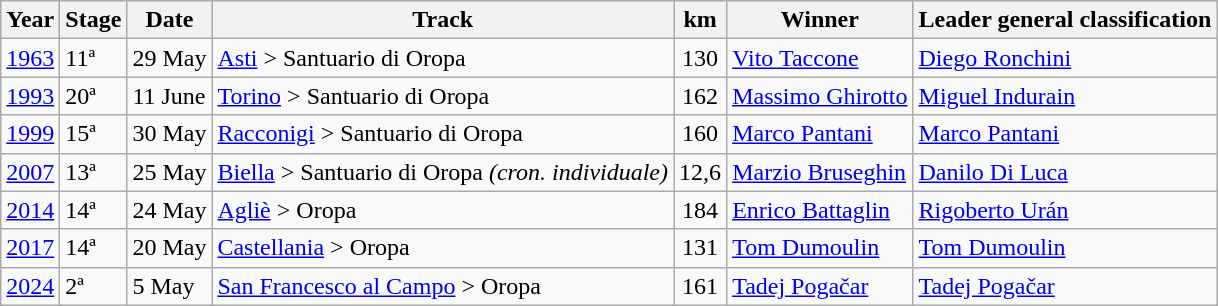<table class="wikitable">
<tr>
<th>Year</th>
<th>Stage</th>
<th>Date</th>
<th>Track</th>
<th>km</th>
<th>Winner</th>
<th>Leader general classification</th>
</tr>
<tr>
<td><a href='#'>1963</a></td>
<td>11ª</td>
<td>29 May</td>
<td><a href='#'>Asti</a> > Santuario di Oropa</td>
<td align=center>130</td>
<td> <a href='#'>Vito Taccone</a></td>
<td> <a href='#'>Diego Ronchini</a></td>
</tr>
<tr>
<td><a href='#'>1993</a></td>
<td>20ª</td>
<td>11 June</td>
<td><a href='#'>Torino</a> > Santuario di Oropa</td>
<td align=center>162</td>
<td> <a href='#'>Massimo Ghirotto</a></td>
<td> <a href='#'>Miguel Indurain</a></td>
</tr>
<tr>
<td><a href='#'>1999</a></td>
<td>15ª</td>
<td>30 May</td>
<td><a href='#'>Racconigi</a> > Santuario di Oropa</td>
<td align=center>160</td>
<td> <a href='#'>Marco Pantani</a></td>
<td> <a href='#'>Marco Pantani</a></td>
</tr>
<tr>
<td><a href='#'>2007</a></td>
<td>13ª</td>
<td>25 May</td>
<td><a href='#'>Biella</a> > Santuario di Oropa <em>(cron. individuale)</em></td>
<td align=center>12,6</td>
<td> <a href='#'>Marzio Bruseghin</a></td>
<td> <a href='#'>Danilo Di Luca</a></td>
</tr>
<tr>
<td><a href='#'>2014</a></td>
<td>14ª</td>
<td>24 May</td>
<td><a href='#'>Agliè</a> > Oropa</td>
<td align=center>184</td>
<td> <a href='#'>Enrico Battaglin</a></td>
<td> <a href='#'>Rigoberto Urán</a></td>
</tr>
<tr>
<td><a href='#'>2017</a></td>
<td>14ª</td>
<td>20 May</td>
<td><a href='#'>Castellania</a> > Oropa</td>
<td align=center>131</td>
<td> <a href='#'>Tom Dumoulin</a></td>
<td> <a href='#'>Tom Dumoulin</a></td>
</tr>
<tr>
<td><a href='#'>2024</a></td>
<td>2ª</td>
<td>5 May</td>
<td><a href='#'>San Francesco al Campo</a> > Oropa</td>
<td align=center>161</td>
<td> <a href='#'>Tadej Pogačar</a></td>
<td> <a href='#'>Tadej Pogačar</a></td>
</tr>
</table>
